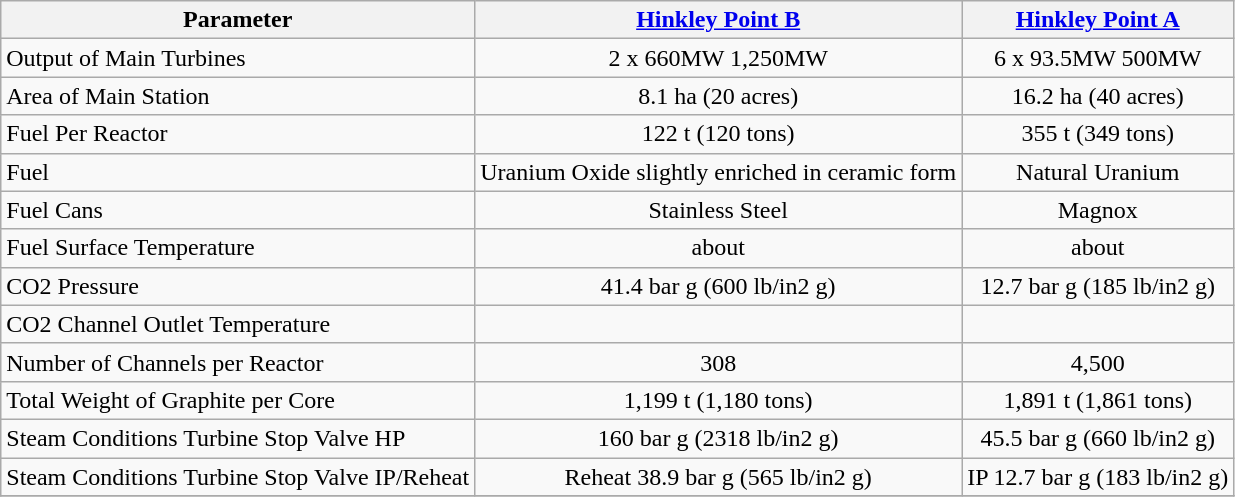<table class="wikitable">
<tr>
<th>Parameter</th>
<th><a href='#'>Hinkley Point B</a></th>
<th><a href='#'>Hinkley Point A</a></th>
</tr>
<tr>
<td>Output of Main Turbines</td>
<td style="text-align:center;">2 x 660MW 1,250MW</td>
<td style="text-align:center;">6 x 93.5MW 500MW</td>
</tr>
<tr>
<td>Area of Main Station</td>
<td style="text-align:center;">8.1 ha (20 acres)</td>
<td style="text-align:center;">16.2 ha (40 acres)</td>
</tr>
<tr>
<td>Fuel Per Reactor</td>
<td style="text-align:center;">122 t (120 tons)</td>
<td style="text-align:center;">355 t (349 tons)</td>
</tr>
<tr>
<td>Fuel</td>
<td style="text-align:center;">Uranium Oxide slightly enriched in ceramic form</td>
<td style="text-align:center;">Natural Uranium</td>
</tr>
<tr>
<td>Fuel Cans</td>
<td style="text-align:center;">Stainless Steel</td>
<td style="text-align:center;">Magnox</td>
</tr>
<tr>
<td>Fuel Surface Temperature</td>
<td style="text-align:center;">about </td>
<td style="text-align:center;">about </td>
</tr>
<tr>
<td>CO2 Pressure</td>
<td style="text-align:center;">41.4 bar g (600 lb/in2 g)</td>
<td style="text-align:center;">12.7 bar g (185 lb/in2 g)</td>
</tr>
<tr>
<td>CO2 Channel Outlet Temperature</td>
<td style="text-align:center;"></td>
<td style="text-align:center;"></td>
</tr>
<tr>
<td>Number of Channels per Reactor</td>
<td style="text-align:center;">308</td>
<td style="text-align:center;">4,500</td>
</tr>
<tr>
<td>Total Weight of Graphite per Core</td>
<td style="text-align:center;">1,199 t (1,180 tons)</td>
<td style="text-align:center;">1,891 t (1,861 tons)</td>
</tr>
<tr>
<td>Steam Conditions Turbine Stop Valve HP</td>
<td style="text-align:center;">160 bar g (2318 lb/in2 g) </td>
<td style="text-align:center;">45.5 bar g (660 lb/in2 g) </td>
</tr>
<tr>
<td>Steam Conditions Turbine Stop Valve IP/Reheat</td>
<td style="text-align:center;">Reheat 38.9 bar g (565 lb/in2 g) </td>
<td style="text-align:center;">IP 12.7 bar g (183 lb/in2 g) </td>
</tr>
<tr>
</tr>
</table>
